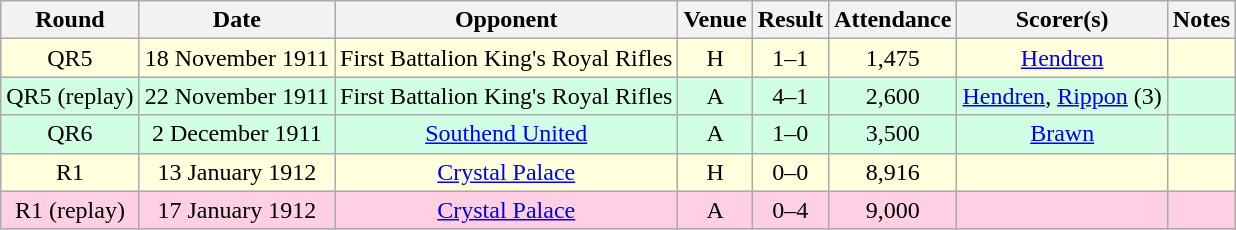<table style="text-align:center;" class="wikitable sortable">
<tr>
<th>Round</th>
<th>Date</th>
<th>Opponent</th>
<th>Venue</th>
<th>Result</th>
<th>Attendance</th>
<th>Scorer(s)</th>
<th>Notes</th>
</tr>
<tr style="background:#ffd;">
<td>QR5</td>
<td>18 November 1911</td>
<td>First Battalion King's Royal Rifles</td>
<td>H</td>
<td>1–1</td>
<td>1,475</td>
<td><a href='#'>Hendren</a></td>
<td></td>
</tr>
<tr style="background:#d0ffe3;">
<td>QR5 (replay)</td>
<td>22 November 1911</td>
<td>First Battalion King's Royal Rifles</td>
<td>A</td>
<td>4–1</td>
<td>2,600</td>
<td><a href='#'>Hendren</a>, <a href='#'>Rippon</a> (3)</td>
<td></td>
</tr>
<tr style="background:#d0ffe3;">
<td>QR6</td>
<td>2 December 1911</td>
<td><a href='#'>Southend United</a></td>
<td>A</td>
<td>1–0</td>
<td>3,500</td>
<td><a href='#'>Brawn</a></td>
<td></td>
</tr>
<tr style="background:#ffd;">
<td>R1</td>
<td>13 January 1912</td>
<td><a href='#'>Crystal Palace</a></td>
<td>H</td>
<td>0–0</td>
<td>8,916</td>
<td></td>
<td></td>
</tr>
<tr style="background:#ffd0e3;">
<td>R1 (replay)</td>
<td>17 January 1912</td>
<td><a href='#'>Crystal Palace</a></td>
<td>A</td>
<td>0–4</td>
<td>9,000</td>
<td></td>
<td></td>
</tr>
</table>
